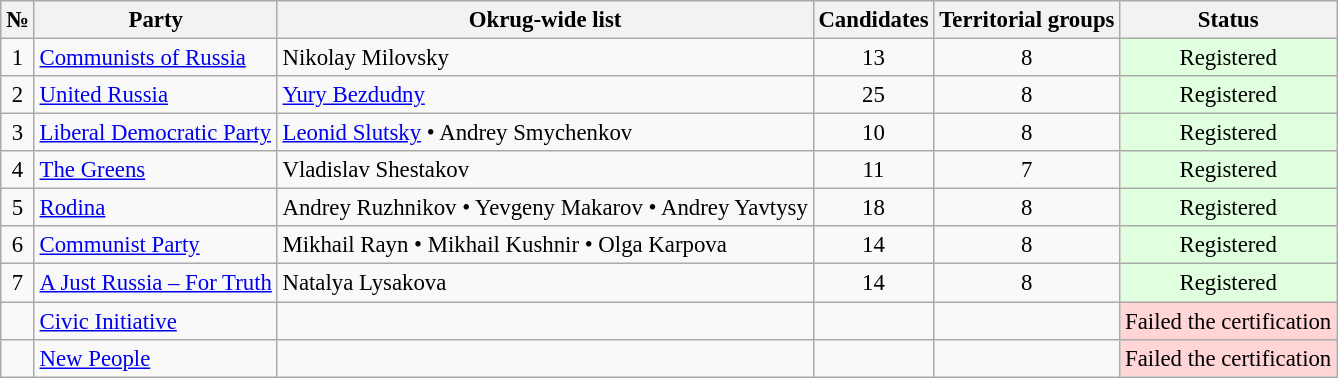<table class="wikitable sortable" style="background: #f9f9f9; text-align:right; font-size: 95%">
<tr>
<th align=center>№</th>
<th align=center>Party</th>
<th align=center>Okrug-wide list</th>
<th align=center>Candidates</th>
<th align=center>Territorial groups</th>
<th align=center>Status</th>
</tr>
<tr>
<td align=center>1</td>
<td align=left><a href='#'>Communists of Russia</a></td>
<td align=left>Nikolay Milovsky</td>
<td align=center>13</td>
<td align=center>8</td>
<td align=center bgcolor="#DFFFDF">Registered</td>
</tr>
<tr>
<td align=center>2</td>
<td align=left><a href='#'>United Russia</a></td>
<td align=left><a href='#'>Yury Bezdudny</a></td>
<td align=center>25</td>
<td align=center>8</td>
<td align=center bgcolor="#DFFFDF">Registered</td>
</tr>
<tr>
<td align=center>3</td>
<td align=left><a href='#'>Liberal Democratic Party</a></td>
<td align=left><a href='#'>Leonid Slutsky</a> • Andrey Smychenkov</td>
<td align=center>10</td>
<td align=center>8</td>
<td align=center bgcolor="#DFFFDF">Registered</td>
</tr>
<tr>
<td align=center>4</td>
<td align=left><a href='#'>The Greens</a></td>
<td align=left>Vladislav Shestakov</td>
<td align=center>11</td>
<td align=center>7</td>
<td align=center bgcolor="#DFFFDF">Registered</td>
</tr>
<tr>
<td align=center>5</td>
<td align=left><a href='#'>Rodina</a></td>
<td align=left>Andrey Ruzhnikov • Yevgeny Makarov • Andrey Yavtysy</td>
<td align=center>18</td>
<td align=center>8</td>
<td align=center bgcolor="#DFFFDF">Registered</td>
</tr>
<tr>
<td align=center>6</td>
<td align=left><a href='#'>Communist Party</a></td>
<td align=left>Mikhail Rayn • Mikhail Kushnir • Olga Karpova</td>
<td align=center>14</td>
<td align=center>8</td>
<td align=center bgcolor="#DFFFDF">Registered</td>
</tr>
<tr>
<td align=center>7</td>
<td align=left><a href='#'>A Just Russia – For Truth</a></td>
<td align=left>Natalya Lysakova</td>
<td align=center>14</td>
<td align=center>8</td>
<td align=center bgcolor="#DFFFDF">Registered</td>
</tr>
<tr>
<td></td>
<td align=left><a href='#'>Civic Initiative</a></td>
<td align=left></td>
<td align=center></td>
<td align=center></td>
<td align=center bgcolor="#FFD5D5">Failed the certification</td>
</tr>
<tr>
<td></td>
<td align=left><a href='#'>New People</a></td>
<td align=left></td>
<td align=center></td>
<td align=center></td>
<td align=center bgcolor="#FFD5D5">Failed the certification</td>
</tr>
</table>
